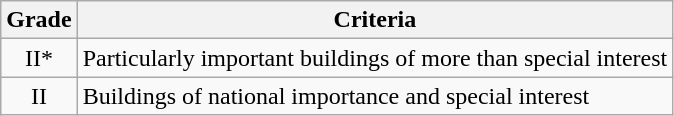<table class="wikitable">
<tr>
<th>Grade</th>
<th>Criteria</th>
</tr>
<tr>
<td align="center" >II*</td>
<td>Particularly important buildings of more than special interest</td>
</tr>
<tr>
<td align="center" >II</td>
<td>Buildings of national importance and special interest</td>
</tr>
</table>
